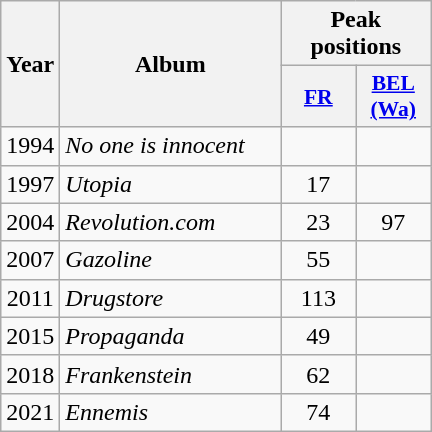<table class="wikitable">
<tr>
<th align="center" rowspan="2" width="10">Year</th>
<th align="center" rowspan="2" width="140">Album</th>
<th align="center" colspan="2" width="20">Peak positions</th>
</tr>
<tr>
<th scope="col" style="width:3em;font-size:90%;"><a href='#'>FR</a><br></th>
<th scope="col" style="width:3em;font-size:90%;"><a href='#'>BEL <br>(Wa)</a><br></th>
</tr>
<tr>
<td>1994</td>
<td><em>No one is innocent</em></td>
<td></td>
<td></td>
</tr>
<tr>
<td style="text-align:center;">1997</td>
<td><em>Utopia</em></td>
<td style="text-align:center;">17</td>
<td style="text-align:center;"></td>
</tr>
<tr>
<td style="text-align:center;">2004</td>
<td><em>Revolution.com</em></td>
<td style="text-align:center;">23</td>
<td style="text-align:center;">97</td>
</tr>
<tr>
<td style="text-align:center;">2007</td>
<td><em>Gazoline</em></td>
<td style="text-align:center;">55</td>
<td style="text-align:center;"></td>
</tr>
<tr>
<td style="text-align:center;">2011</td>
<td><em>Drugstore</em></td>
<td style="text-align:center;">113</td>
<td style="text-align:center;"></td>
</tr>
<tr>
<td style="text-align:center;">2015</td>
<td><em>Propaganda</em></td>
<td style="text-align:center;">49</td>
<td style="text-align:center;"></td>
</tr>
<tr>
<td style="text-align:center;">2018</td>
<td><em>Frankenstein</em></td>
<td style="text-align:center;">62</td>
<td style="text-align:center;"></td>
</tr>
<tr>
<td style="text-align:center;">2021</td>
<td><em>Ennemis</em></td>
<td style="text-align:center;">74</td>
<td style="text-align:center;"></td>
</tr>
</table>
